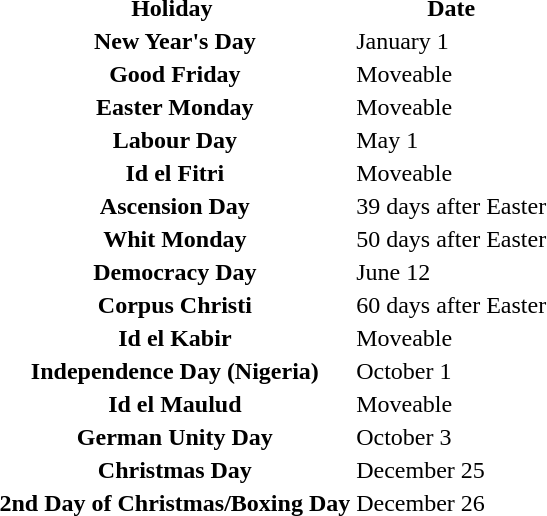<table>
<tr>
<th>Holiday </th>
<th>Date</th>
</tr>
<tr>
<th>New Year's Day</th>
<td>January 1</td>
</tr>
<tr>
<th>Good Friday</th>
<td>Moveable</td>
</tr>
<tr>
<th>Easter Monday</th>
<td>Moveable</td>
</tr>
<tr>
<th>Labour Day</th>
<td>May 1</td>
</tr>
<tr>
<th>Id el Fitri</th>
<td>Moveable</td>
</tr>
<tr>
<th>Ascension Day</th>
<td>39 days after Easter</td>
</tr>
<tr>
<th>Whit Monday</th>
<td>50 days after Easter</td>
</tr>
<tr>
<th>Democracy Day</th>
<td>June 12</td>
</tr>
<tr>
<th>Corpus Christi</th>
<td>60 days after Easter</td>
</tr>
<tr>
<th>Id el Kabir</th>
<td>Moveable</td>
</tr>
<tr>
<th>Independence Day (Nigeria)</th>
<td>October 1</td>
</tr>
<tr>
<th>Id el Maulud</th>
<td>Moveable</td>
</tr>
<tr>
<th>German Unity Day</th>
<td>October 3</td>
</tr>
<tr>
<th>Christmas Day</th>
<td>December 25</td>
</tr>
<tr>
<th>2nd Day of Christmas/Boxing Day</th>
<td>December 26</td>
</tr>
</table>
